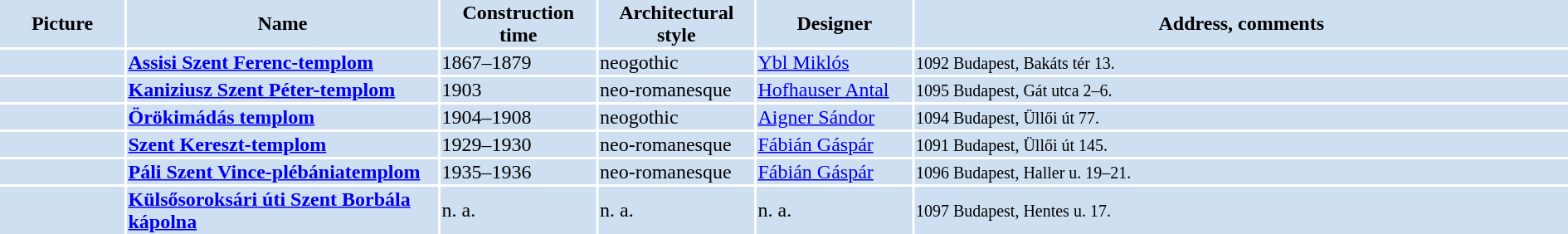<table width="100%">
<tr>
<th bgcolor="#CEDFF2" width="8%">Picture</th>
<th bgcolor="#CEDFF2" width="20%">Name</th>
<th bgcolor="#CEDFF2" width="10%">Construction time</th>
<th bgcolor="#CEDFF2" width="10%">Architectural style</th>
<th bgcolor="#CEDFF2" width="10%">Designer</th>
<th bgcolor="#CEDFF2" width="42%">Address, comments</th>
</tr>
<tr>
<td bgcolor="#CEDFF2"></td>
<td bgcolor="#CEDFF2"><strong><a href='#'>Assisi Szent Ferenc-templom</a></strong></td>
<td bgcolor="#CEDFF2">1867–1879</td>
<td bgcolor="#CEDFF2">neogothic</td>
<td bgcolor="#CEDFF2"><a href='#'>Ybl Miklós</a></td>
<td bgcolor="#CEDFF2"><small>1092 Budapest, Bakáts tér 13. </small></td>
</tr>
<tr>
<td bgcolor="#CEDFF2"></td>
<td bgcolor="#CEDFF2"><strong><a href='#'>Kaniziusz Szent Péter-templom</a></strong></td>
<td bgcolor="#CEDFF2">1903</td>
<td bgcolor="#CEDFF2">neo-romanesque</td>
<td bgcolor="#CEDFF2"><a href='#'>Hofhauser Antal</a></td>
<td bgcolor="#CEDFF2"><small>1095 Budapest, Gát utca 2–6. </small></td>
</tr>
<tr>
<td bgcolor="#CEDFF2"></td>
<td bgcolor="#CEDFF2"><strong><a href='#'>Örökimádás templom</a></strong></td>
<td bgcolor="#CEDFF2">1904–1908</td>
<td bgcolor="#CEDFF2">neogothic</td>
<td bgcolor="#CEDFF2"><a href='#'>Aigner Sándor</a></td>
<td bgcolor="#CEDFF2"><small>1094 Budapest, Üllői út 77. </small></td>
</tr>
<tr>
<td bgcolor="#CEDFF2"></td>
<td bgcolor="#CEDFF2"><strong><a href='#'>Szent Kereszt-templom</a></strong></td>
<td bgcolor="#CEDFF2">1929–1930</td>
<td bgcolor="#CEDFF2">neo-romanesque</td>
<td bgcolor="#CEDFF2"><a href='#'>Fábián Gáspár</a></td>
<td bgcolor="#CEDFF2"><small>1091 Budapest, Üllői út 145. </small></td>
</tr>
<tr>
<td bgcolor="#CEDFF2"></td>
<td bgcolor="#CEDFF2"><strong><a href='#'>Páli Szent Vince-plébániatemplom</a></strong></td>
<td bgcolor="#CEDFF2">1935–1936</td>
<td bgcolor="#CEDFF2">neo-romanesque</td>
<td bgcolor="#CEDFF2"><a href='#'>Fábián Gáspár</a></td>
<td bgcolor="#CEDFF2"><small>1096 Budapest, Haller u. 19–21. </small></td>
</tr>
<tr>
<td bgcolor="#CEDFF2"></td>
<td bgcolor="#CEDFF2"><strong><a href='#'>Külsősoroksári úti Szent Borbála kápolna</a></strong></td>
<td bgcolor="#CEDFF2">n. a.</td>
<td bgcolor="#CEDFF2">n. a.</td>
<td bgcolor="#CEDFF2">n. a.</td>
<td bgcolor="#CEDFF2"><small>1097 Budapest, Hentes u. 17. </small></td>
</tr>
</table>
